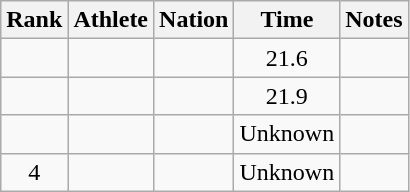<table class="wikitable sortable" style="text-align:center">
<tr>
<th>Rank</th>
<th>Athlete</th>
<th>Nation</th>
<th>Time</th>
<th>Notes</th>
</tr>
<tr>
<td></td>
<td align=left></td>
<td align=left></td>
<td>21.6</td>
<td></td>
</tr>
<tr>
<td></td>
<td align=left></td>
<td align=left></td>
<td>21.9</td>
<td></td>
</tr>
<tr>
<td></td>
<td align=left></td>
<td align=left></td>
<td data-sort-value=88.8>Unknown</td>
<td></td>
</tr>
<tr>
<td>4</td>
<td align=left></td>
<td align=left></td>
<td data-sort-value=88.8>Unknown</td>
<td></td>
</tr>
</table>
